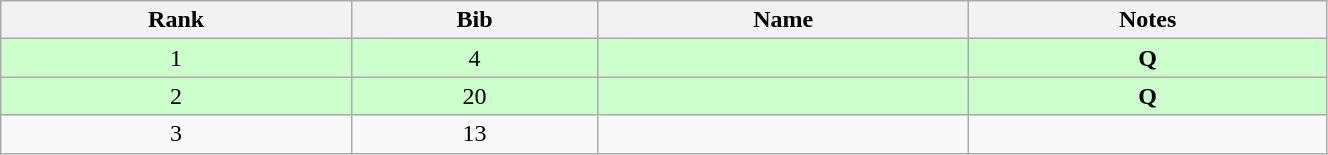<table class="wikitable" style="text-align:center;" width=70%>
<tr>
<th>Rank</th>
<th>Bib</th>
<th>Name</th>
<th>Notes</th>
</tr>
<tr bgcolor="#ccffcc">
<td>1</td>
<td>4</td>
<td align=left></td>
<td><strong>Q</strong></td>
</tr>
<tr bgcolor="#ccffcc">
<td>2</td>
<td>20</td>
<td align=left></td>
<td><strong>Q</strong></td>
</tr>
<tr>
<td>3</td>
<td>13</td>
<td align=left></td>
<td></td>
</tr>
</table>
